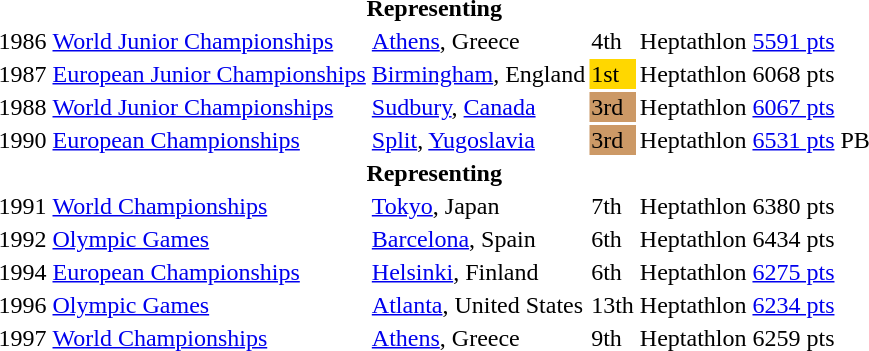<table>
<tr>
<th colspan="6">Representing </th>
</tr>
<tr>
<td>1986</td>
<td><a href='#'>World Junior Championships</a></td>
<td><a href='#'>Athens</a>, Greece</td>
<td>4th</td>
<td>Heptathlon</td>
<td><a href='#'>5591 pts</a></td>
</tr>
<tr>
<td>1987</td>
<td><a href='#'>European Junior Championships</a></td>
<td><a href='#'>Birmingham</a>, England</td>
<td bgcolor="gold">1st</td>
<td>Heptathlon</td>
<td>6068 pts</td>
</tr>
<tr>
<td>1988</td>
<td><a href='#'>World Junior Championships</a></td>
<td><a href='#'>Sudbury</a>, <a href='#'>Canada</a></td>
<td bgcolor="cc9966">3rd</td>
<td>Heptathlon</td>
<td><a href='#'>6067 pts</a></td>
</tr>
<tr>
<td>1990</td>
<td><a href='#'>European Championships</a></td>
<td><a href='#'>Split</a>, <a href='#'>Yugoslavia</a></td>
<td bgcolor="cc9966">3rd</td>
<td>Heptathlon</td>
<td><a href='#'>6531 pts</a> PB</td>
</tr>
<tr>
<th colspan="6">Representing </th>
</tr>
<tr>
<td>1991</td>
<td><a href='#'>World Championships</a></td>
<td><a href='#'>Tokyo</a>, Japan</td>
<td>7th</td>
<td>Heptathlon</td>
<td>6380 pts</td>
</tr>
<tr>
<td>1992</td>
<td><a href='#'>Olympic Games</a></td>
<td><a href='#'>Barcelona</a>, Spain</td>
<td>6th</td>
<td>Heptathlon</td>
<td>6434 pts</td>
</tr>
<tr>
<td>1994</td>
<td><a href='#'>European Championships</a></td>
<td><a href='#'>Helsinki</a>, Finland</td>
<td>6th</td>
<td>Heptathlon</td>
<td><a href='#'>6275 pts</a></td>
</tr>
<tr>
<td>1996</td>
<td><a href='#'>Olympic Games</a></td>
<td><a href='#'>Atlanta</a>, United States</td>
<td>13th</td>
<td>Heptathlon</td>
<td><a href='#'>6234 pts</a></td>
</tr>
<tr>
<td>1997</td>
<td><a href='#'>World Championships</a></td>
<td><a href='#'>Athens</a>, Greece</td>
<td>9th</td>
<td>Heptathlon</td>
<td>6259 pts</td>
</tr>
</table>
